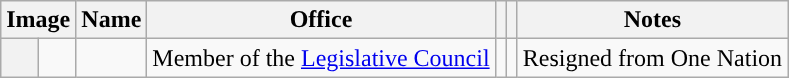<table class="wikitable" style="text-align:center" "width:100%">
<tr>
<th colspan=2>Image</th>
<th>Name<br></th>
<th>Office</th>
<th></th>
<th></th>
<th>Notes</th>
</tr>
<tr>
<th style="background:"></th>
<td></td>
<td></td>
<td>Member of the <a href='#'>Legislative Council</a></td>
<td></td>
<td></td>
<td>Resigned from One Nation</td>
</tr>
</table>
